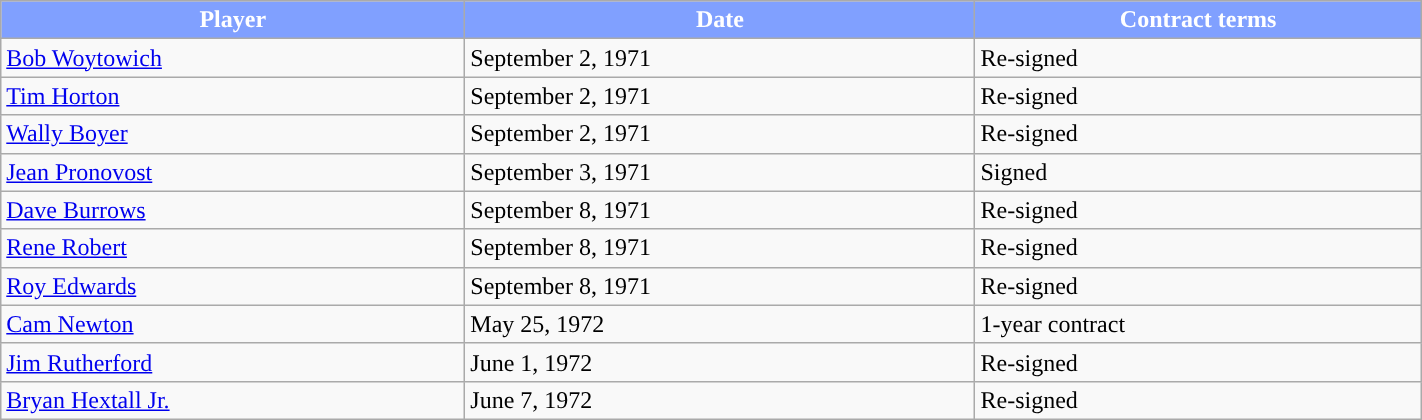<table class="wikitable" style="width:75%;">
<tr style="text-align:center; background:#ddd;">
<th style="color:white; background:#80A0FF; ">Player</th>
<th style="color:white; background:#80A0FF; ">Date</th>
<th style="color:white; background:#80A0FF; ">Contract terms</th>
</tr>
<tr>
<td><a href='#'>Bob Woytowich</a></td>
<td>September 2, 1971</td>
<td>Re-signed</td>
</tr>
<tr>
<td><a href='#'>Tim Horton</a></td>
<td>September 2, 1971</td>
<td>Re-signed</td>
</tr>
<tr>
<td><a href='#'>Wally Boyer</a></td>
<td>September 2, 1971</td>
<td>Re-signed</td>
</tr>
<tr>
<td><a href='#'>Jean Pronovost</a></td>
<td>September 3, 1971</td>
<td>Signed</td>
</tr>
<tr>
<td><a href='#'>Dave Burrows</a></td>
<td>September 8, 1971</td>
<td>Re-signed</td>
</tr>
<tr>
<td><a href='#'>Rene Robert</a></td>
<td>September 8, 1971</td>
<td>Re-signed</td>
</tr>
<tr>
<td><a href='#'>Roy Edwards</a></td>
<td>September 8, 1971</td>
<td>Re-signed</td>
</tr>
<tr>
<td><a href='#'>Cam Newton</a></td>
<td>May 25, 1972</td>
<td>1-year contract</td>
</tr>
<tr>
<td><a href='#'>Jim Rutherford</a></td>
<td>June 1, 1972</td>
<td>Re-signed</td>
</tr>
<tr>
<td><a href='#'>Bryan Hextall Jr.</a></td>
<td>June 7, 1972</td>
<td>Re-signed</td>
</tr>
</table>
